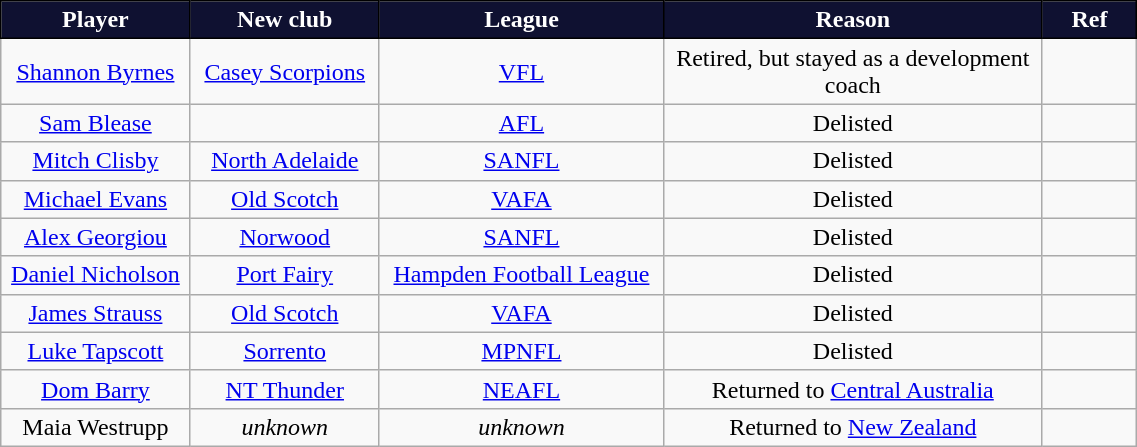<table class="wikitable" style="text-align:center; font-size:100%; width:60%;">
<tr style="color:#FFFFFF;">
<th style="background:#0F1131; border: solid black 1px; width: 10%">Player</th>
<th style="background:#0F1131; border: solid black 1px; width: 10%">New club</th>
<th style="background:#0F1131; border: solid black 1px; width: 15%">League</th>
<th style="background:#0F1131; border: solid black 1px; width: 20%">Reason</th>
<th style="background:#0F1131; border: solid black 1px; width: 5%">Ref</th>
</tr>
<tr>
<td><a href='#'>Shannon Byrnes</a></td>
<td><a href='#'>Casey Scorpions</a></td>
<td><a href='#'>VFL</a></td>
<td>Retired, but stayed as a development coach</td>
<td></td>
</tr>
<tr>
<td><a href='#'>Sam Blease</a></td>
<td></td>
<td><a href='#'>AFL</a></td>
<td>Delisted</td>
<td></td>
</tr>
<tr>
<td><a href='#'>Mitch Clisby</a></td>
<td><a href='#'>North Adelaide</a></td>
<td><a href='#'>SANFL</a></td>
<td>Delisted</td>
<td></td>
</tr>
<tr>
<td><a href='#'>Michael Evans</a></td>
<td><a href='#'>Old Scotch</a></td>
<td><a href='#'>VAFA</a></td>
<td>Delisted</td>
<td></td>
</tr>
<tr>
<td><a href='#'>Alex Georgiou</a></td>
<td><a href='#'>Norwood</a></td>
<td><a href='#'>SANFL</a></td>
<td>Delisted</td>
<td></td>
</tr>
<tr>
<td><a href='#'>Daniel Nicholson</a></td>
<td><a href='#'>Port Fairy</a></td>
<td><a href='#'>Hampden Football League</a></td>
<td>Delisted</td>
<td></td>
</tr>
<tr>
<td><a href='#'>James Strauss</a></td>
<td><a href='#'>Old Scotch</a></td>
<td><a href='#'>VAFA</a></td>
<td>Delisted</td>
<td></td>
</tr>
<tr>
<td><a href='#'>Luke Tapscott</a></td>
<td><a href='#'>Sorrento</a></td>
<td><a href='#'>MPNFL</a></td>
<td>Delisted</td>
<td></td>
</tr>
<tr>
<td><a href='#'>Dom Barry</a></td>
<td><a href='#'>NT Thunder</a></td>
<td><a href='#'>NEAFL</a></td>
<td>Returned to <a href='#'>Central Australia</a></td>
<td></td>
</tr>
<tr>
<td>Maia Westrupp</td>
<td><em>unknown</em></td>
<td><em>unknown</em></td>
<td>Returned to <a href='#'>New Zealand</a></td>
<td></td>
</tr>
</table>
